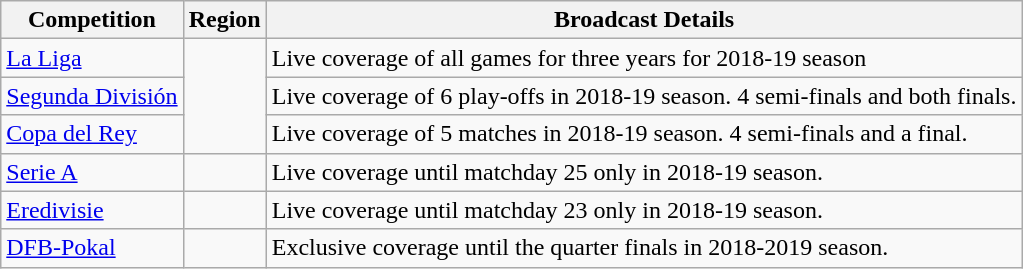<table class="wikitable">
<tr>
<th>Competition</th>
<th>Region</th>
<th>Broadcast Details</th>
</tr>
<tr>
<td><a href='#'>La Liga</a></td>
<td rowspan="3"></td>
<td>Live coverage of all games for three years for 2018-19 season</td>
</tr>
<tr>
<td><a href='#'>Segunda División</a></td>
<td>Live coverage of 6 play-offs in 2018-19 season. 4 semi-finals and both finals.</td>
</tr>
<tr>
<td><a href='#'>Copa del Rey</a></td>
<td>Live coverage of 5 matches in 2018-19 season. 4 semi-finals and a final.</td>
</tr>
<tr>
<td><a href='#'>Serie A</a></td>
<td></td>
<td>Live coverage until matchday 25 only in 2018-19 season.</td>
</tr>
<tr>
<td><a href='#'>Eredivisie</a></td>
<td></td>
<td>Live coverage until matchday 23 only in 2018-19 season.</td>
</tr>
<tr>
<td><a href='#'>DFB-Pokal</a></td>
<td></td>
<td>Exclusive coverage until the quarter finals in 2018-2019 season.</td>
</tr>
</table>
